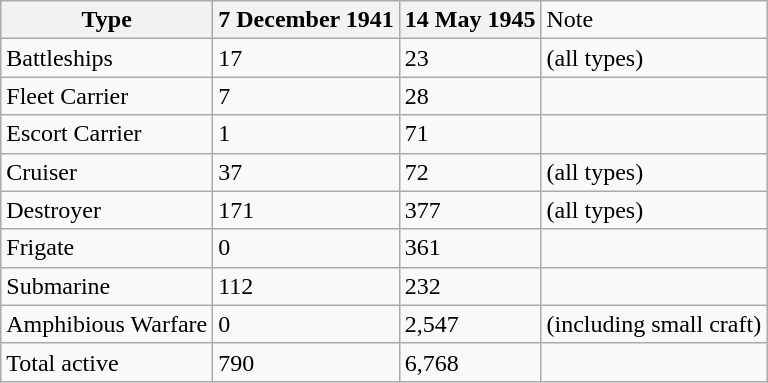<table class="wikitable">
<tr>
<th>Type</th>
<th>7 December 1941</th>
<th>14 May 1945</th>
<td>Note</td>
</tr>
<tr>
<td>Battleships</td>
<td>17</td>
<td>23</td>
<td>(all types)</td>
</tr>
<tr>
<td>Fleet Carrier</td>
<td>7</td>
<td>28</td>
<td></td>
</tr>
<tr>
<td>Escort Carrier</td>
<td>1</td>
<td>71</td>
<td></td>
</tr>
<tr>
<td>Cruiser</td>
<td>37</td>
<td>72</td>
<td>(all types)</td>
</tr>
<tr>
<td>Destroyer</td>
<td>171</td>
<td>377</td>
<td>(all types)</td>
</tr>
<tr>
<td>Frigate</td>
<td>0</td>
<td>361</td>
<td></td>
</tr>
<tr>
<td>Submarine</td>
<td>112</td>
<td>232</td>
<td></td>
</tr>
<tr>
<td>Amphibious Warfare</td>
<td>0</td>
<td>2,547</td>
<td>(including small craft)</td>
</tr>
<tr>
<td>Total active</td>
<td>790</td>
<td>6,768</td>
<td></td>
</tr>
</table>
